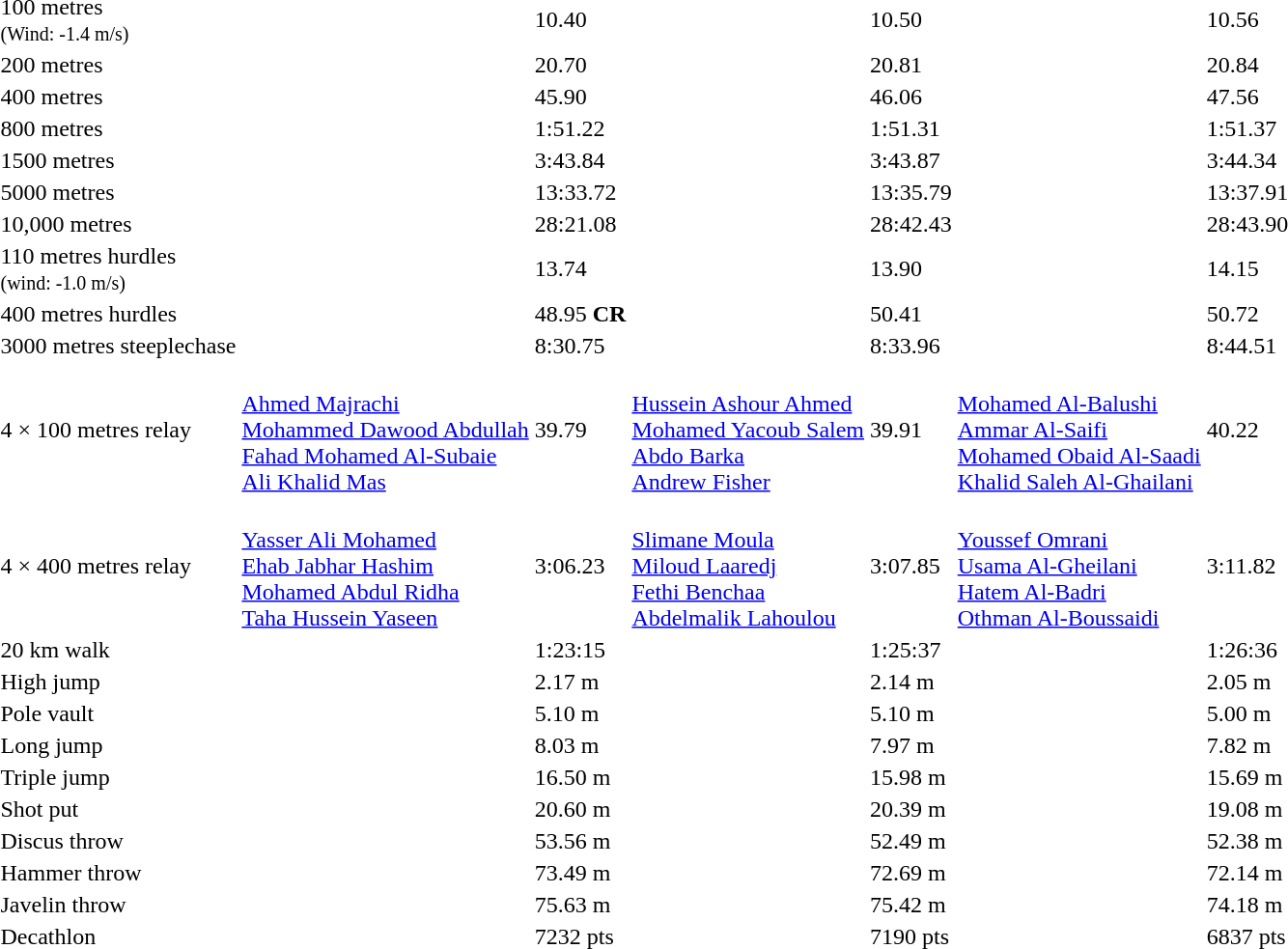<table>
<tr>
<td>100 metres<br><small>(Wind: -1.4 m/s)</small></td>
<td></td>
<td>10.40</td>
<td></td>
<td>10.50</td>
<td></td>
<td>10.56</td>
</tr>
<tr>
<td>200 metres<br><small></small></td>
<td></td>
<td>20.70</td>
<td></td>
<td>20.81</td>
<td></td>
<td>20.84</td>
</tr>
<tr>
<td>400 metres</td>
<td></td>
<td>45.90</td>
<td></td>
<td>46.06</td>
<td></td>
<td>47.56</td>
</tr>
<tr>
<td>800 metres</td>
<td></td>
<td>1:51.22</td>
<td></td>
<td>1:51.31</td>
<td></td>
<td>1:51.37</td>
</tr>
<tr>
<td>1500 metres</td>
<td></td>
<td>3:43.84</td>
<td></td>
<td>3:43.87</td>
<td></td>
<td>3:44.34</td>
</tr>
<tr>
<td>5000 metres</td>
<td></td>
<td>13:33.72</td>
<td></td>
<td>13:35.79</td>
<td></td>
<td>13:37.91</td>
</tr>
<tr>
<td>10,000 metres</td>
<td></td>
<td>28:21.08</td>
<td></td>
<td>28:42.43</td>
<td></td>
<td>28:43.90</td>
</tr>
<tr>
<td>110 metres hurdles<br><small>(wind: -1.0 m/s)</small></td>
<td></td>
<td>13.74</td>
<td></td>
<td>13.90</td>
<td></td>
<td>14.15</td>
</tr>
<tr>
<td>400 metres hurdles</td>
<td></td>
<td>48.95 <strong>CR</strong></td>
<td></td>
<td>50.41</td>
<td></td>
<td>50.72</td>
</tr>
<tr>
<td>3000 metres steeplechase</td>
<td></td>
<td>8:30.75</td>
<td></td>
<td>8:33.96 </td>
<td></td>
<td>8:44.51</td>
</tr>
<tr>
<td>4 × 100 metres relay</td>
<td><br><a href='#'>Ahmed Majrachi</a><br><a href='#'>Mohammed Dawood Abdullah</a><br><a href='#'>Fahad Mohamed Al-Subaie</a><br><a href='#'>Ali Khalid Mas</a></td>
<td>39.79</td>
<td><br><a href='#'>Hussein Ashour Ahmed</a><br><a href='#'>Mohamed Yacoub Salem</a><br><a href='#'>Abdo Barka</a><br><a href='#'>Andrew Fisher</a></td>
<td>39.91</td>
<td><br><a href='#'>Mohamed Al-Balushi</a><br><a href='#'>Ammar Al-Saifi</a><br><a href='#'>Mohamed Obaid Al-Saadi</a><br><a href='#'>Khalid Saleh Al-Ghailani</a></td>
<td>40.22</td>
</tr>
<tr>
<td>4 × 400 metres relay</td>
<td><br><a href='#'>Yasser Ali Mohamed</a><br><a href='#'>Ehab Jabhar Hashim</a><br><a href='#'>Mohamed Abdul Ridha</a><br><a href='#'>Taha Hussein Yaseen</a></td>
<td>3:06.23 </td>
<td><br><a href='#'>Slimane Moula</a><br><a href='#'>Miloud Laaredj</a><br><a href='#'>Fethi Benchaa</a><br><a href='#'>Abdelmalik Lahoulou</a></td>
<td>3:07.85</td>
<td><br><a href='#'>Youssef Omrani</a><br><a href='#'>Usama Al-Gheilani</a><br><a href='#'>Hatem Al-Badri</a><br><a href='#'>Othman Al-Boussaidi</a></td>
<td>3:11.82</td>
</tr>
<tr>
<td>20 km walk</td>
<td></td>
<td>1:23:15 </td>
<td></td>
<td>1:25:37</td>
<td></td>
<td>1:26:36</td>
</tr>
<tr>
<td>High jump</td>
<td></td>
<td>2.17 m</td>
<td></td>
<td>2.14 m</td>
<td></td>
<td>2.05 m</td>
</tr>
<tr>
<td>Pole vault</td>
<td></td>
<td>5.10 m</td>
<td></td>
<td>5.10 m</td>
<td></td>
<td>5.00 m</td>
</tr>
<tr>
<td>Long jump</td>
<td></td>
<td>8.03 m</td>
<td></td>
<td>7.97 m</td>
<td></td>
<td>7.82 m</td>
</tr>
<tr>
<td>Triple jump</td>
<td></td>
<td>16.50 m</td>
<td></td>
<td>15.98 m</td>
<td></td>
<td>15.69 m</td>
</tr>
<tr>
<td>Shot put</td>
<td></td>
<td>20.60 m</td>
<td></td>
<td>20.39 m</td>
<td></td>
<td>19.08 m</td>
</tr>
<tr>
<td>Discus throw</td>
<td></td>
<td>53.56 m</td>
<td></td>
<td>52.49 m</td>
<td></td>
<td>52.38 m</td>
</tr>
<tr>
<td>Hammer throw</td>
<td></td>
<td>73.49  m</td>
<td></td>
<td>72.69 m</td>
<td></td>
<td>72.14 m</td>
</tr>
<tr>
<td>Javelin throw</td>
<td></td>
<td>75.63 m</td>
<td></td>
<td>75.42 m </td>
<td></td>
<td>74.18 m</td>
</tr>
<tr>
<td>Decathlon</td>
<td></td>
<td>7232 pts</td>
<td></td>
<td>7190 pts</td>
<td></td>
<td>6837 pts</td>
</tr>
</table>
